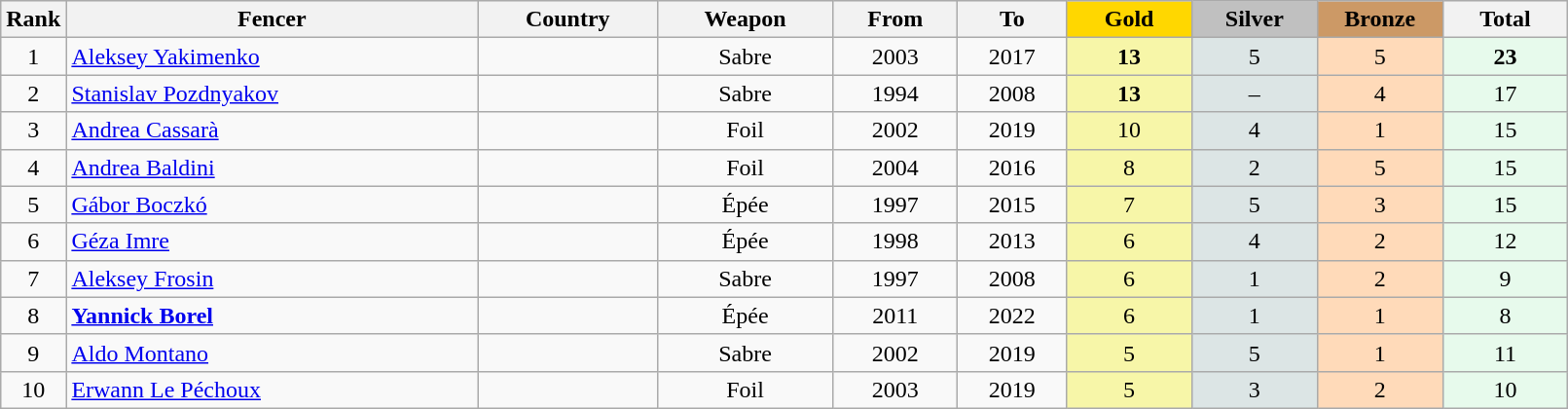<table class="wikitable plainrowheaders" width=85% style="text-align:center;">
<tr style="background-color:#EDEDED;">
<th class="hintergrundfarbe5" style="width:1em">Rank</th>
<th class="hintergrundfarbe5">Fencer</th>
<th class="hintergrundfarbe5">Country</th>
<th class="hintergrundfarbe5">Weapon</th>
<th class="hintergrundfarbe5">From</th>
<th class="hintergrundfarbe5">To</th>
<th style="background:    gold; width:8%">Gold</th>
<th style="background:  silver; width:8%">Silver</th>
<th style="background: #CC9966; width:8%">Bronze</th>
<th class="hintergrundfarbe5" style="width:8%">Total</th>
</tr>
<tr>
<td>1</td>
<td align="left"><a href='#'>Aleksey Yakimenko</a></td>
<td align="left"></td>
<td>Sabre</td>
<td>2003</td>
<td>2017</td>
<td bgcolor="#F7F6A8"><strong>13</strong></td>
<td bgcolor="#DCE5E5">5</td>
<td bgcolor="#FFDAB9">5</td>
<td bgcolor="#E7FAEC"><strong>23</strong></td>
</tr>
<tr align="center">
<td>2</td>
<td align="left"><a href='#'>Stanislav Pozdnyakov</a></td>
<td align="left"></td>
<td>Sabre</td>
<td>1994</td>
<td>2008</td>
<td bgcolor="#F7F6A8"><strong>13</strong></td>
<td bgcolor="#DCE5E5">–</td>
<td bgcolor="#FFDAB9">4</td>
<td bgcolor="#E7FAEC">17</td>
</tr>
<tr align="center">
<td>3</td>
<td align="left"><a href='#'>Andrea Cassarà</a></td>
<td align="left"></td>
<td>Foil</td>
<td>2002</td>
<td>2019</td>
<td bgcolor="#F7F6A8">10</td>
<td bgcolor="#DCE5E5">4</td>
<td bgcolor="#FFDAB9">1</td>
<td bgcolor="#E7FAEC">15</td>
</tr>
<tr align="center">
<td>4</td>
<td align="left"><a href='#'>Andrea Baldini</a></td>
<td align="left"></td>
<td>Foil</td>
<td>2004</td>
<td>2016</td>
<td bgcolor="#F7F6A8">8</td>
<td bgcolor="#DCE5E5">2</td>
<td bgcolor="#FFDAB9">5</td>
<td bgcolor="#E7FAEC">15</td>
</tr>
<tr align="center">
<td>5</td>
<td align="left"><a href='#'>Gábor Boczkó</a></td>
<td align="left"></td>
<td>Épée</td>
<td>1997</td>
<td>2015</td>
<td bgcolor="#F7F6A8">7</td>
<td bgcolor="#DCE5E5">5</td>
<td bgcolor="#FFDAB9">3</td>
<td bgcolor="#E7FAEC">15</td>
</tr>
<tr align="center">
<td>6</td>
<td align="left"><a href='#'>Géza Imre</a></td>
<td align="left"></td>
<td>Épée</td>
<td>1998</td>
<td>2013</td>
<td bgcolor="#F7F6A8">6</td>
<td bgcolor="#DCE5E5">4</td>
<td bgcolor="#FFDAB9">2</td>
<td bgcolor="#E7FAEC">12</td>
</tr>
<tr align="center">
<td>7</td>
<td align="left"><a href='#'>Aleksey Frosin</a></td>
<td align="left"></td>
<td>Sabre</td>
<td>1997</td>
<td>2008</td>
<td bgcolor="#F7F6A8">6</td>
<td bgcolor="#DCE5E5">1</td>
<td bgcolor="#FFDAB9">2</td>
<td bgcolor="#E7FAEC">9</td>
</tr>
<tr align="center">
<td>8</td>
<td align="left"><strong><a href='#'>Yannick Borel</a></strong></td>
<td align="left"></td>
<td>Épée</td>
<td>2011</td>
<td>2022</td>
<td bgcolor="#F7F6A8">6</td>
<td bgcolor="#DCE5E5">1</td>
<td bgcolor="#FFDAB9">1</td>
<td bgcolor="#E7FAEC">8</td>
</tr>
<tr align="center">
<td>9</td>
<td align="left"><a href='#'>Aldo Montano</a></td>
<td align="left"></td>
<td>Sabre</td>
<td>2002</td>
<td>2019</td>
<td bgcolor="#F7F6A8">5</td>
<td bgcolor="#DCE5E5">5</td>
<td bgcolor="#FFDAB9">1</td>
<td bgcolor="#E7FAEC">11</td>
</tr>
<tr align="center">
<td>10</td>
<td align="left"><a href='#'>Erwann Le Péchoux</a></td>
<td align="left"></td>
<td>Foil</td>
<td>2003</td>
<td>2019</td>
<td bgcolor="#F7F6A8">5</td>
<td bgcolor="#DCE5E5">3</td>
<td bgcolor="#FFDAB9">2</td>
<td bgcolor="#E7FAEC">10</td>
</tr>
</table>
